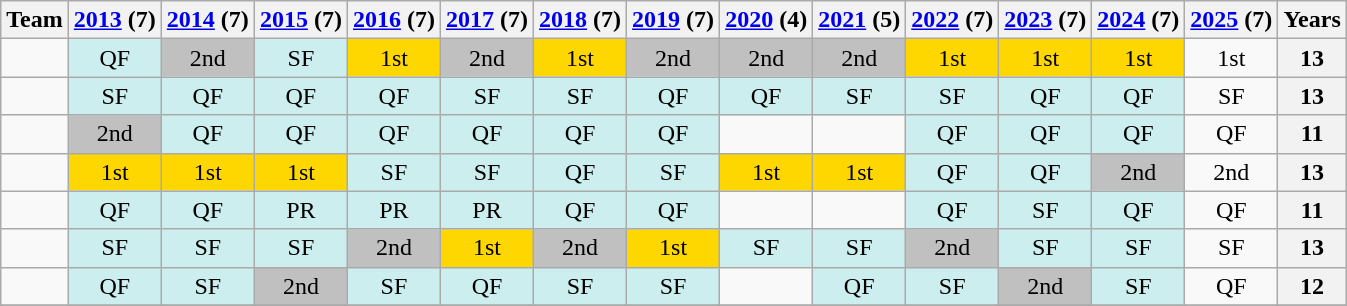<table class="wikitable sortable" style="text-align:center">
<tr>
<th>Team</th>
<th><a href='#'>2013</a> (7)</th>
<th><a href='#'>2014</a> (7)</th>
<th><a href='#'>2015</a> (7)</th>
<th><a href='#'>2016</a> (7)</th>
<th><a href='#'>2017</a> (7)</th>
<th><a href='#'>2018</a> (7)</th>
<th><a href='#'>2019</a> (7)</th>
<th><a href='#'>2020</a> (4)</th>
<th><a href='#'>2021</a> (5)</th>
<th><a href='#'>2022</a> (7)</th>
<th><a href='#'>2023</a> (7)</th>
<th><a href='#'>2024</a> (7)</th>
<th><a href='#'>2025</a> (7)</th>
<th>Years</th>
</tr>
<tr>
<td style="text-align:left;"> </td>
<td bgcolor="#cceeee">QF</td>
<td bgcolor="silver">2nd</td>
<td bgcolor="#cceeee">SF</td>
<td bgcolor="gold">1st</td>
<td bgcolor="silver">2nd</td>
<td bgcolor="gold">1st</td>
<td bgcolor="silver">2nd</td>
<td bgcolor="silver">2nd</td>
<td bgcolor="silver">2nd</td>
<td bgcolor="gold">1st</td>
<td bgcolor="gold">1st</td>
<td bgcolor="gold">1st</td>
<td>1st</td>
<th>13</th>
</tr>
<tr>
<td style="text-align:left;"> </td>
<td bgcolor="#cceeee">SF</td>
<td bgcolor="#cceeee">QF</td>
<td bgcolor="#cceeee">QF</td>
<td bgcolor="#cceeee">QF</td>
<td bgcolor="#cceeee">SF</td>
<td bgcolor="#cceeee">SF</td>
<td bgcolor="#cceeee">QF</td>
<td bgcolor="#cceeee">QF</td>
<td bgcolor="#cceeee">SF</td>
<td bgcolor="#cceeee">SF</td>
<td bgcolor="#cceeee">QF</td>
<td bgcolor="#cceeee">QF</td>
<td>SF</td>
<th>13</th>
</tr>
<tr>
<td style="text-align:left;"> </td>
<td bgcolor="silver">2nd</td>
<td bgcolor="#cceeee">QF</td>
<td bgcolor="#cceeee">QF</td>
<td bgcolor="#cceeee">QF</td>
<td bgcolor="#cceeee">QF</td>
<td bgcolor="#cceeee">QF</td>
<td bgcolor="#cceeee">QF</td>
<td></td>
<td></td>
<td bgcolor="#cceeee">QF</td>
<td bgcolor="#cceeee">QF</td>
<td bgcolor="#cceeee">QF</td>
<td>QF</td>
<th>11</th>
</tr>
<tr>
<td style="text-align:left;"> </td>
<td bgcolor="gold">1st</td>
<td bgcolor="gold">1st</td>
<td bgcolor="gold">1st</td>
<td bgcolor="#cceeee">SF</td>
<td bgcolor="#cceeee">SF</td>
<td bgcolor="#cceeee">QF</td>
<td bgcolor="#cceeee">SF</td>
<td bgcolor="gold">1st</td>
<td bgcolor="gold">1st</td>
<td bgcolor="#cceeee">QF</td>
<td bgcolor="#cceeee">QF</td>
<td bgcolor="silver">2nd</td>
<td>2nd</td>
<th>13</th>
</tr>
<tr>
<td style="text-align:left;"> </td>
<td bgcolor="#cceeee">QF</td>
<td bgcolor="#cceeee">QF</td>
<td bgcolor="#cceeee">PR</td>
<td bgcolor="#cceeee">PR</td>
<td bgcolor="#cceeee">PR</td>
<td bgcolor="#cceeee">QF</td>
<td bgcolor="#cceeee">QF</td>
<td></td>
<td></td>
<td bgcolor="#cceeee">QF</td>
<td bgcolor="#cceeee">SF</td>
<td bgcolor="#cceeee">QF</td>
<td>QF</td>
<th>11</th>
</tr>
<tr>
<td style="text-align:left;"> </td>
<td bgcolor="#cceeee">SF</td>
<td bgcolor="#cceeee">SF</td>
<td bgcolor="#cceeee">SF</td>
<td bgcolor="silver">2nd</td>
<td bgcolor="gold">1st</td>
<td bgcolor="silver">2nd</td>
<td bgcolor="gold">1st</td>
<td bgcolor="#cceeee">SF</td>
<td bgcolor="#cceeee">SF</td>
<td bgcolor="silver">2nd</td>
<td bgcolor="#cceeee">SF</td>
<td bgcolor="#cceeee">SF</td>
<td>SF</td>
<th>13</th>
</tr>
<tr>
<td style="text-align:left;"> </td>
<td bgcolor="#cceeee">QF</td>
<td bgcolor="#cceeee">SF</td>
<td bgcolor="silver">2nd</td>
<td bgcolor="#cceeee">SF</td>
<td bgcolor="#cceeee">QF</td>
<td bgcolor="#cceeee">SF</td>
<td bgcolor="#cceeee">SF</td>
<td></td>
<td bgcolor="#cceeee">QF</td>
<td bgcolor="#cceeee">SF</td>
<td bgcolor="silver">2nd</td>
<td bgcolor="#cceeee">SF</td>
<td>QF</td>
<th>12</th>
</tr>
<tr>
</tr>
</table>
